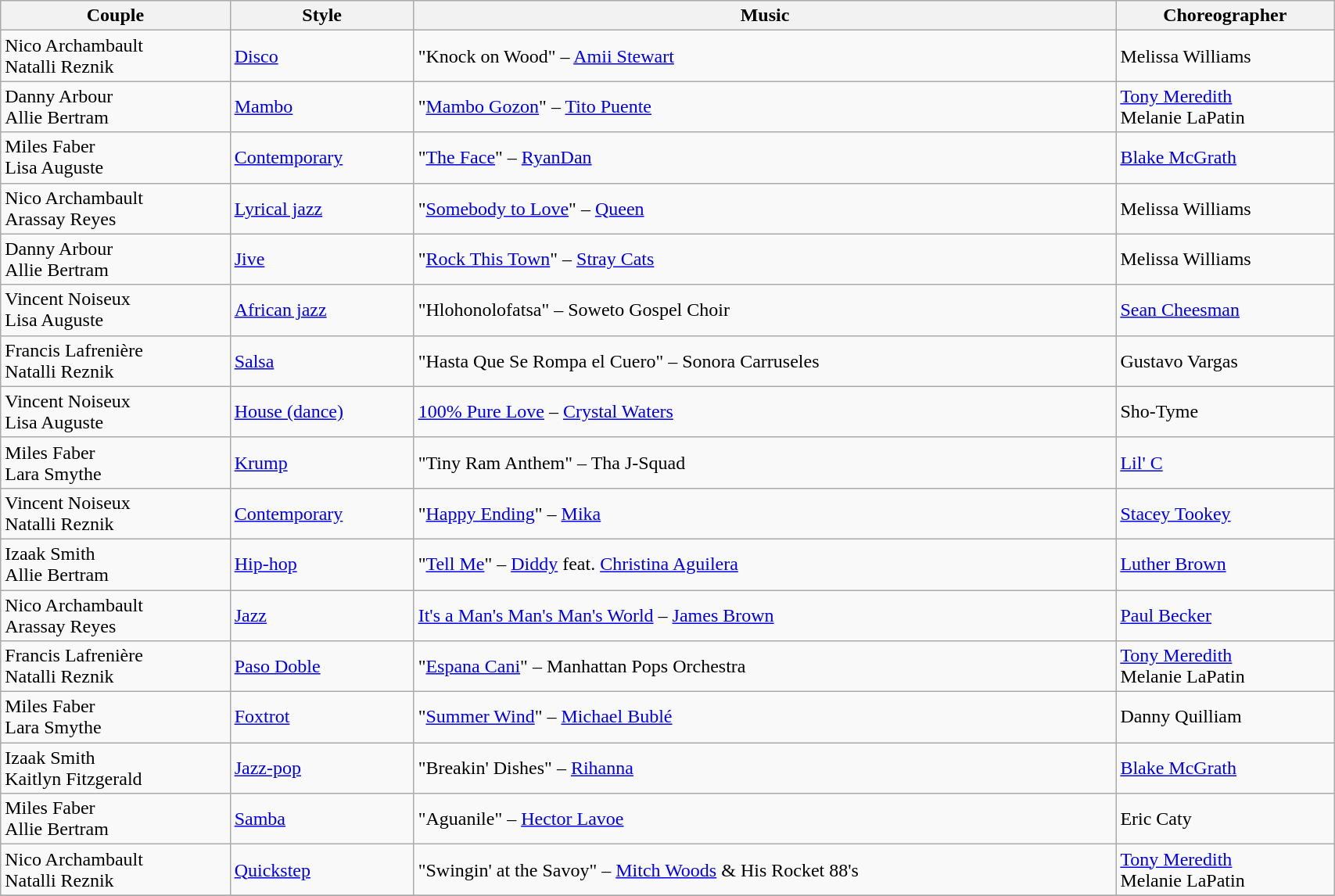<table class="wikitable" width="90%">
<tr>
<th>Couple</th>
<th>Style</th>
<th>Music</th>
<th>Choreographer</th>
</tr>
<tr>
<td>Nico Archambault <br> Natalli Reznik</td>
<td><a href='#'>Disco</a></td>
<td>"Knock on Wood" – <a href='#'>Amii Stewart</a></td>
<td>Melissa Williams</td>
</tr>
<tr>
<td>Danny Arbour <br> Allie Bertram</td>
<td><a href='#'>Mambo</a></td>
<td>"<a href='#'>Mambo Gozon</a>" – <a href='#'>Tito Puente</a></td>
<td><a href='#'>Tony Meredith</a><br>Melanie LaPatin</td>
</tr>
<tr>
<td>Miles Faber <br> Lisa Auguste</td>
<td><a href='#'>Contemporary</a></td>
<td>"<a href='#'>The Face</a>" – <a href='#'>RyanDan</a></td>
<td><a href='#'>Blake McGrath</a></td>
</tr>
<tr>
<td>Nico Archambault <br> Arassay Reyes</td>
<td><a href='#'>Lyrical jazz</a></td>
<td>"<a href='#'>Somebody to Love</a>" – <a href='#'>Queen</a></td>
<td>Melissa Williams</td>
</tr>
<tr>
<td>Danny Arbour <br> Allie Bertram</td>
<td><a href='#'>Jive</a></td>
<td>"<a href='#'>Rock This Town</a>" – <a href='#'>Stray Cats</a></td>
<td>Melissa Williams</td>
</tr>
<tr>
<td>Vincent Noiseux <br> Lisa Auguste</td>
<td><a href='#'>African jazz</a></td>
<td>"Hlohonolofatsa" – Soweto Gospel Choir</td>
<td><a href='#'>Sean Cheesman</a></td>
</tr>
<tr>
<td>Francis Lafrenière <br> Natalli Reznik</td>
<td><a href='#'>Salsa</a></td>
<td>"Hasta Que Se Rompa el Cuero" – Sonora Carruseles</td>
<td>Gustavo Vargas</td>
</tr>
<tr>
<td>Vincent Noiseux <br> Lisa Auguste</td>
<td><a href='#'>House (dance)</a></td>
<td><a href='#'>100% Pure Love</a> – <a href='#'>Crystal Waters</a></td>
<td>Sho-Tyme</td>
</tr>
<tr>
<td>Miles Faber <br> Lara Smythe</td>
<td><a href='#'>Krump</a></td>
<td>"Tiny Ram Anthem" – Tha J-Squad</td>
<td><a href='#'>Lil' C</a></td>
</tr>
<tr>
<td>Vincent Noiseux <br> Natalli Reznik</td>
<td><a href='#'>Contemporary</a></td>
<td>"<a href='#'>Happy Ending</a>" – <a href='#'>Mika</a></td>
<td><a href='#'>Stacey Tookey</a></td>
</tr>
<tr>
<td>Izaak Smith <br> Allie Bertram</td>
<td><a href='#'>Hip-hop</a></td>
<td>"<a href='#'>Tell Me</a>" – <a href='#'>Diddy</a> feat. <a href='#'>Christina Aguilera</a></td>
<td><a href='#'>Luther Brown</a></td>
</tr>
<tr>
<td>Nico Archambault <br> Arassay Reyes</td>
<td><a href='#'>Jazz</a></td>
<td><a href='#'>It's a Man's Man's Man's World</a> – <a href='#'>James Brown</a></td>
<td><a href='#'>Paul Becker</a></td>
</tr>
<tr>
<td>Francis Lafrenière <br> Natalli Reznik</td>
<td><a href='#'>Paso Doble</a></td>
<td>"<a href='#'>Espana Cani</a>" – Manhattan Pops Orchestra</td>
<td><a href='#'>Tony Meredith</a><br>Melanie LaPatin</td>
</tr>
<tr>
<td>Miles Faber <br> Lara Smythe</td>
<td><a href='#'>Foxtrot</a></td>
<td>"<a href='#'>Summer Wind</a>" – <a href='#'>Michael Bublé</a></td>
<td>Danny Quilliam</td>
</tr>
<tr>
<td>Izaak Smith <br> Kaitlyn Fitzgerald</td>
<td><a href='#'>Jazz-pop</a></td>
<td>"Breakin' Dishes" – <a href='#'>Rihanna</a></td>
<td><a href='#'>Blake McGrath</a></td>
</tr>
<tr>
<td>Miles Faber <br> Allie Bertram</td>
<td><a href='#'>Samba</a></td>
<td>"Aguanile" – <a href='#'>Hector Lavoe</a></td>
<td>Eric Caty</td>
</tr>
<tr>
<td>Nico Archambault <br> Natalli Reznik</td>
<td><a href='#'>Quickstep</a></td>
<td>"Swingin' at the Savoy" – <a href='#'>Mitch Woods</a> & His Rocket 88's</td>
<td><a href='#'>Tony Meredith</a> <br> Melanie LaPatin</td>
</tr>
<tr>
</tr>
</table>
